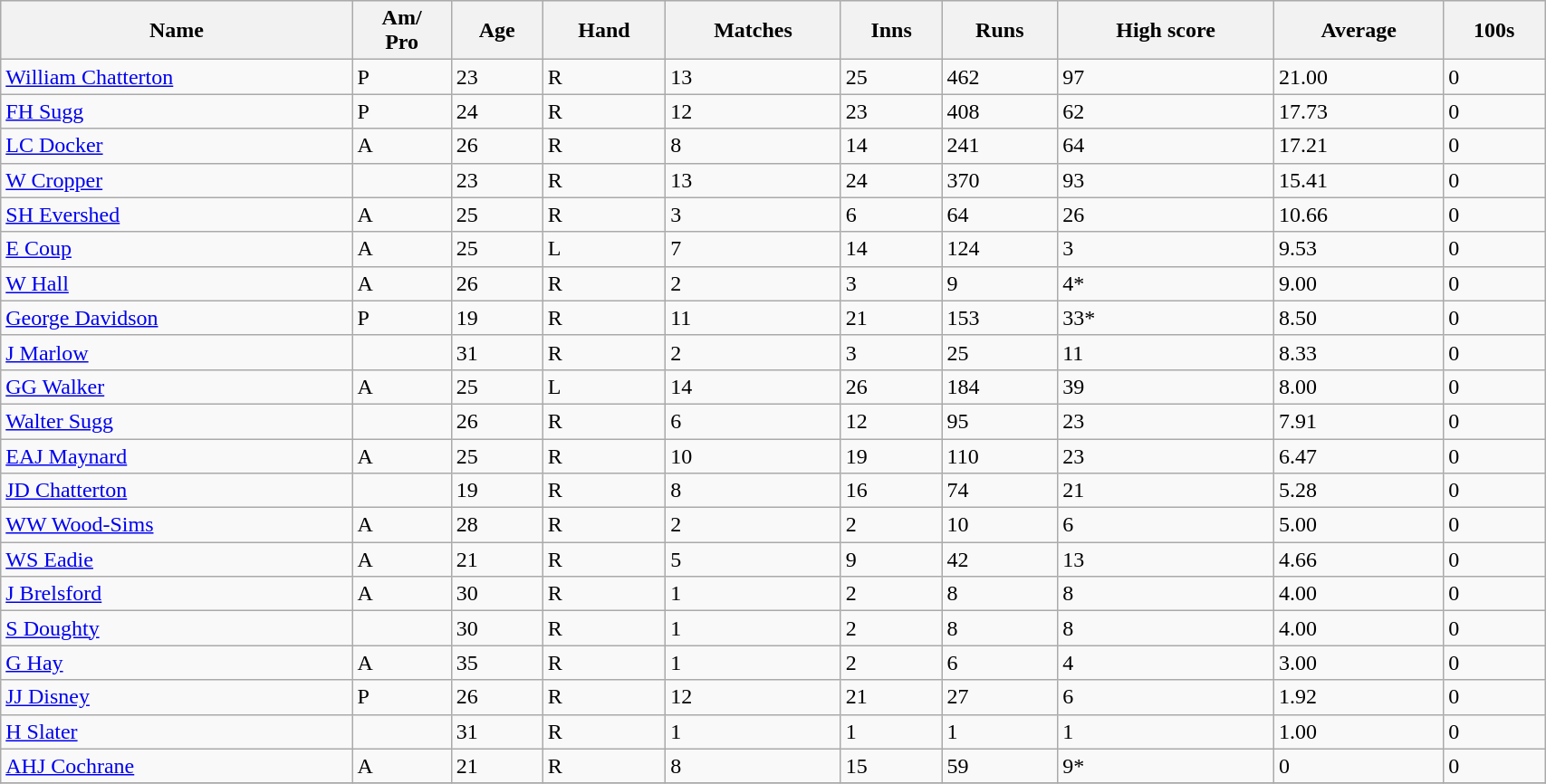<table class="wikitable sortable" width="90%">
<tr bgcolor="#efefef">
<th>Name</th>
<th>Am/<br>Pro</th>
<th>Age</th>
<th>Hand</th>
<th>Matches</th>
<th>Inns</th>
<th>Runs</th>
<th>High score</th>
<th>Average</th>
<th>100s</th>
</tr>
<tr>
<td><a href='#'>William Chatterton</a></td>
<td>P</td>
<td>23</td>
<td>R</td>
<td>13</td>
<td>25</td>
<td>462</td>
<td>97</td>
<td>21.00</td>
<td>0</td>
</tr>
<tr>
<td><a href='#'>FH Sugg</a></td>
<td>P</td>
<td>24</td>
<td>R</td>
<td>12</td>
<td>23</td>
<td>408</td>
<td>62</td>
<td>17.73</td>
<td>0</td>
</tr>
<tr>
<td><a href='#'>LC Docker</a></td>
<td>A</td>
<td>26</td>
<td>R</td>
<td>8</td>
<td>14</td>
<td>241</td>
<td>64</td>
<td>17.21</td>
<td>0</td>
</tr>
<tr>
<td><a href='#'>W Cropper</a></td>
<td></td>
<td>23</td>
<td>R</td>
<td>13</td>
<td>24</td>
<td>370</td>
<td>93</td>
<td>15.41</td>
<td>0</td>
</tr>
<tr>
<td><a href='#'>SH Evershed</a></td>
<td>A</td>
<td>25</td>
<td>R</td>
<td>3</td>
<td>6</td>
<td>64</td>
<td>26</td>
<td>10.66</td>
<td>0</td>
</tr>
<tr>
<td><a href='#'>E Coup</a></td>
<td>A</td>
<td>25</td>
<td>L</td>
<td>7</td>
<td>14</td>
<td>124</td>
<td>3</td>
<td>9.53</td>
<td>0</td>
</tr>
<tr>
<td><a href='#'>W Hall</a></td>
<td>A</td>
<td>26</td>
<td>R</td>
<td>2</td>
<td>3</td>
<td>9</td>
<td>4*</td>
<td>9.00</td>
<td>0</td>
</tr>
<tr>
<td><a href='#'>George Davidson</a></td>
<td>P</td>
<td>19</td>
<td>R</td>
<td>11</td>
<td>21</td>
<td>153</td>
<td>33*</td>
<td>8.50</td>
<td>0</td>
</tr>
<tr>
<td><a href='#'>J Marlow</a></td>
<td></td>
<td>31</td>
<td>R</td>
<td>2</td>
<td>3</td>
<td>25</td>
<td>11</td>
<td>8.33</td>
<td>0</td>
</tr>
<tr>
<td><a href='#'>GG Walker</a></td>
<td>A</td>
<td>25</td>
<td>L</td>
<td>14</td>
<td>26</td>
<td>184</td>
<td>39</td>
<td>8.00</td>
<td>0</td>
</tr>
<tr>
<td><a href='#'>Walter Sugg</a></td>
<td></td>
<td>26</td>
<td>R</td>
<td>6</td>
<td>12</td>
<td>95</td>
<td>23</td>
<td>7.91</td>
<td>0</td>
</tr>
<tr>
<td><a href='#'>EAJ Maynard</a></td>
<td>A</td>
<td>25</td>
<td>R</td>
<td>10</td>
<td>19</td>
<td>110</td>
<td>23</td>
<td>6.47</td>
<td>0</td>
</tr>
<tr>
<td><a href='#'>JD Chatterton</a></td>
<td></td>
<td>19</td>
<td>R</td>
<td>8</td>
<td>16</td>
<td>74</td>
<td>21</td>
<td>5.28</td>
<td>0</td>
</tr>
<tr>
<td><a href='#'>WW Wood-Sims</a></td>
<td>A</td>
<td>28</td>
<td>R</td>
<td>2</td>
<td>2</td>
<td>10</td>
<td>6</td>
<td>5.00</td>
<td>0</td>
</tr>
<tr>
<td><a href='#'>WS Eadie</a></td>
<td>A</td>
<td>21</td>
<td>R</td>
<td>5</td>
<td>9</td>
<td>42</td>
<td>13</td>
<td>4.66</td>
<td>0</td>
</tr>
<tr>
<td><a href='#'>J Brelsford</a></td>
<td>A</td>
<td>30</td>
<td>R</td>
<td>1</td>
<td>2</td>
<td>8</td>
<td>8</td>
<td>4.00</td>
<td>0</td>
</tr>
<tr>
<td><a href='#'>S Doughty</a></td>
<td></td>
<td>30</td>
<td>R</td>
<td>1</td>
<td>2</td>
<td>8</td>
<td>8</td>
<td>4.00</td>
<td>0</td>
</tr>
<tr>
<td><a href='#'>G Hay</a></td>
<td>A</td>
<td>35</td>
<td>R</td>
<td>1</td>
<td>2</td>
<td>6</td>
<td>4</td>
<td>3.00</td>
<td>0</td>
</tr>
<tr>
<td><a href='#'>JJ Disney</a></td>
<td>P</td>
<td>26</td>
<td>R</td>
<td>12</td>
<td>21</td>
<td>27</td>
<td>6</td>
<td>1.92</td>
<td>0</td>
</tr>
<tr>
<td><a href='#'>H Slater</a></td>
<td></td>
<td>31</td>
<td>R</td>
<td>1</td>
<td>1</td>
<td>1</td>
<td>1</td>
<td>1.00</td>
<td>0</td>
</tr>
<tr>
<td><a href='#'>AHJ Cochrane</a></td>
<td>A</td>
<td>21</td>
<td>R</td>
<td>8</td>
<td>15</td>
<td>59</td>
<td>9*</td>
<td>0</td>
<td>0</td>
</tr>
<tr>
</tr>
</table>
